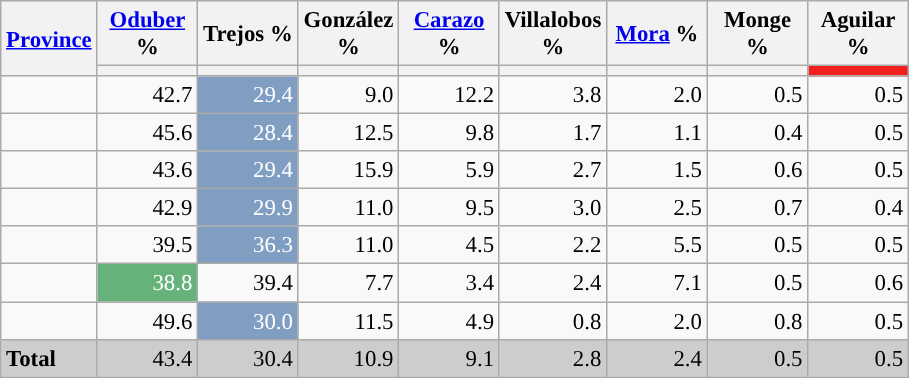<table class="wikitable sortable" style="text-align:right; font-size:95%">
<tr>
<th rowspan=2><a href='#'>Province</a></th>
<th width=60px><a href='#'>Oduber</a> %</th>
<th width=60px>Trejos %</th>
<th width=60px>González %</th>
<th width=60px><a href='#'>Carazo</a> %</th>
<th width=60px>Villalobos %</th>
<th width=60px><a href='#'>Mora</a> %</th>
<th width=60px>Monge %</th>
<th width=60px>Aguilar %</th>
</tr>
<tr>
<th style="background:"></th>
<th style="background:"></th>
<th style="background:"></th>
<th style="background:"></th>
<th style="background:"></th>
<th style="background: "></th>
<th style="background:"></th>
<th style="background:#F21F1F"></th>
</tr>
<tr>
<td align="left"></td>
<td style="background:">42.7</td>
<td style="background:#809ec1; color:white;">29.4</td>
<td>9.0</td>
<td>12.2</td>
<td>3.8</td>
<td>2.0</td>
<td>0.5</td>
<td>0.5</td>
</tr>
<tr>
<td align="left"></td>
<td style="background:">45.6</td>
<td style="background:#809ec1; color:white;">28.4</td>
<td>12.5</td>
<td>9.8</td>
<td>1.7</td>
<td>1.1</td>
<td>0.4</td>
<td>0.5</td>
</tr>
<tr>
<td align="left"></td>
<td style="background:">43.6</td>
<td style="background:#809ec1; color:white;">29.4</td>
<td>15.9</td>
<td>5.9</td>
<td>2.7</td>
<td>1.5</td>
<td>0.6</td>
<td>0.5</td>
</tr>
<tr>
<td align="left"></td>
<td style="background:">42.9</td>
<td style="background:#809ec1; color:white;">29.9</td>
<td>11.0</td>
<td>9.5</td>
<td>3.0</td>
<td>2.5</td>
<td>0.7</td>
<td>0.4</td>
</tr>
<tr>
<td align="left"></td>
<td style="background:">39.5</td>
<td style="background:#809ec1; color:white;">36.3</td>
<td>11.0</td>
<td>4.5</td>
<td>2.2</td>
<td>5.5</td>
<td>0.5</td>
<td>0.5</td>
</tr>
<tr>
<td align="left"></td>
<td style="background:#66B27B; color:white;">38.8</td>
<td style="background:">39.4</td>
<td>7.7</td>
<td>3.4</td>
<td>2.4</td>
<td>7.1</td>
<td>0.5</td>
<td>0.6</td>
</tr>
<tr>
<td align="left"></td>
<td style="background:">49.6</td>
<td style="background:#809ec1; color:white;">30.0</td>
<td>11.5</td>
<td>4.9</td>
<td>0.8</td>
<td>2.0</td>
<td>0.8</td>
<td>0.5</td>
</tr>
<tr style="background:#CDCDCD;">
<td align="left"><strong>Total</strong></td>
<td style="background:">43.4</td>
<td>30.4</td>
<td>10.9</td>
<td>9.1</td>
<td>2.8</td>
<td>2.4</td>
<td>0.5</td>
<td>0.5</td>
</tr>
</table>
